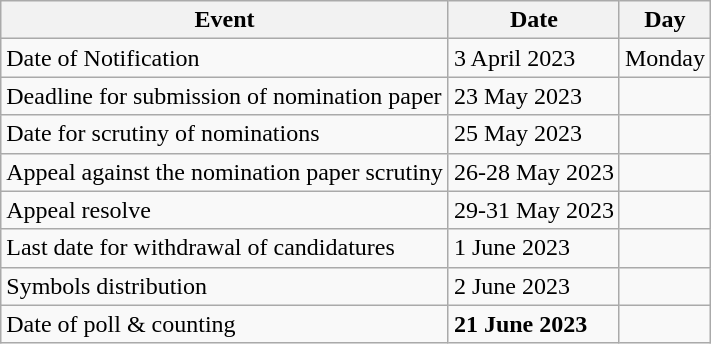<table class="wikitable">
<tr>
<th>Event</th>
<th>Date</th>
<th>Day</th>
</tr>
<tr>
<td>Date of Notification</td>
<td>3 April 2023</td>
<td>Monday</td>
</tr>
<tr>
<td>Deadline for submission of nomination paper</td>
<td>23 May 2023</td>
<td></td>
</tr>
<tr>
<td>Date for scrutiny of nominations</td>
<td>25 May 2023</td>
<td></td>
</tr>
<tr>
<td>Appeal against the nomination paper scrutiny</td>
<td>26-28 May 2023</td>
<td></td>
</tr>
<tr>
<td>Appeal resolve</td>
<td>29-31 May 2023</td>
<td></td>
</tr>
<tr>
<td>Last date for withdrawal of candidatures</td>
<td>1 June 2023</td>
<td></td>
</tr>
<tr>
<td>Symbols distribution</td>
<td>2 June 2023</td>
<td></td>
</tr>
<tr>
<td>Date of poll & counting</td>
<td><strong>21 June 2023</strong></td>
<td></td>
</tr>
</table>
